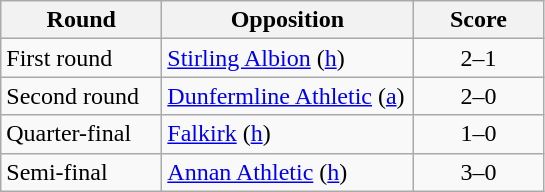<table class="wikitable">
<tr>
<th width=100>Round</th>
<th width=160>Opposition</th>
<th width=80>Score</th>
</tr>
<tr>
<td>First round</td>
<td><a href='#'>Stirling Albion</a> (<a href='#'>h</a>)</td>
<td align=center>2–1</td>
</tr>
<tr>
<td>Second round</td>
<td><a href='#'>Dunfermline Athletic</a> (<a href='#'>a</a>)</td>
<td align=center>2–0</td>
</tr>
<tr>
<td>Quarter-final</td>
<td><a href='#'>Falkirk</a> (<a href='#'>h</a>)</td>
<td align=center>1–0</td>
</tr>
<tr>
<td>Semi-final</td>
<td><a href='#'>Annan Athletic</a> (<a href='#'>h</a>)</td>
<td align=center>3–0</td>
</tr>
</table>
